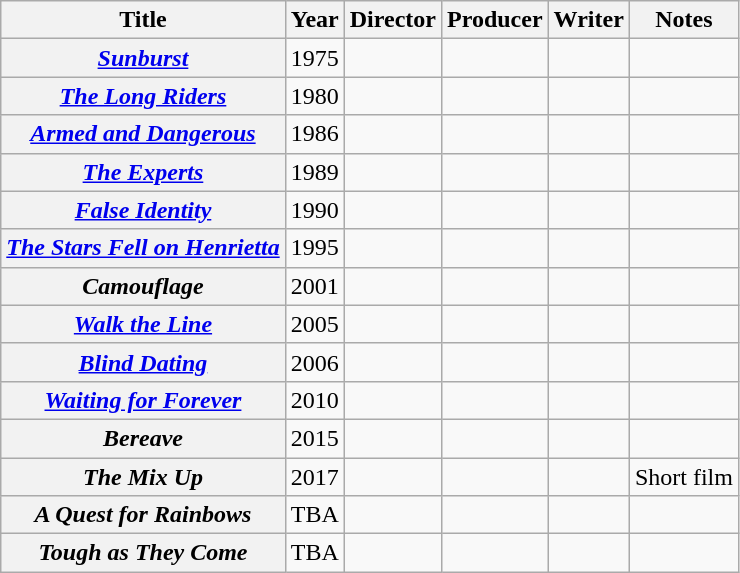<table class="wikitable sortable plainrowheaders">
<tr>
<th>Title</th>
<th>Year</th>
<th>Director</th>
<th>Producer</th>
<th>Writer</th>
<th>Notes</th>
</tr>
<tr>
<th scope="row"><em><a href='#'>Sunburst</a></em></th>
<td>1975</td>
<td></td>
<td></td>
<td></td>
<td></td>
</tr>
<tr>
<th scope="row"><em><a href='#'>The Long Riders</a> </em></th>
<td>1980</td>
<td></td>
<td></td>
<td></td>
<td></td>
</tr>
<tr>
<th scope="row"><em><a href='#'>Armed and Dangerous</a></em></th>
<td>1986</td>
<td></td>
<td></td>
<td></td>
<td></td>
</tr>
<tr>
<th scope="row"><em><a href='#'>The Experts</a></em></th>
<td>1989</td>
<td></td>
<td></td>
<td></td>
<td></td>
</tr>
<tr>
<th scope="row"><em><a href='#'>False Identity</a></em></th>
<td>1990</td>
<td></td>
<td></td>
<td></td>
<td></td>
</tr>
<tr>
<th scope="row"><em><a href='#'>The Stars Fell on Henrietta</a></em></th>
<td>1995</td>
<td></td>
<td></td>
<td></td>
<td></td>
</tr>
<tr>
<th scope="row"><em>Camouflage</em></th>
<td>2001</td>
<td></td>
<td></td>
<td></td>
<td></td>
</tr>
<tr>
<th scope="row"><em><a href='#'>Walk the Line</a> </em></th>
<td>2005</td>
<td></td>
<td></td>
<td></td>
<td></td>
</tr>
<tr>
<th scope="row"><em><a href='#'>Blind Dating</a></em></th>
<td>2006</td>
<td></td>
<td></td>
<td></td>
<td></td>
</tr>
<tr>
<th scope="row"><em><a href='#'>Waiting for Forever</a></em></th>
<td>2010</td>
<td></td>
<td></td>
<td></td>
<td></td>
</tr>
<tr>
<th scope="row"><em>Bereave</em></th>
<td>2015</td>
<td></td>
<td></td>
<td></td>
<td></td>
</tr>
<tr>
<th scope="row"><em>The Mix Up</em></th>
<td>2017</td>
<td></td>
<td></td>
<td></td>
<td>Short film</td>
</tr>
<tr>
<th scope="row"><em>A Quest for Rainbows</em></th>
<td>TBA</td>
<td></td>
<td></td>
<td></td>
<td></td>
</tr>
<tr>
<th scope="row"><em>Tough as They Come</em></th>
<td>TBA</td>
<td></td>
<td></td>
<td></td>
<td></td>
</tr>
</table>
